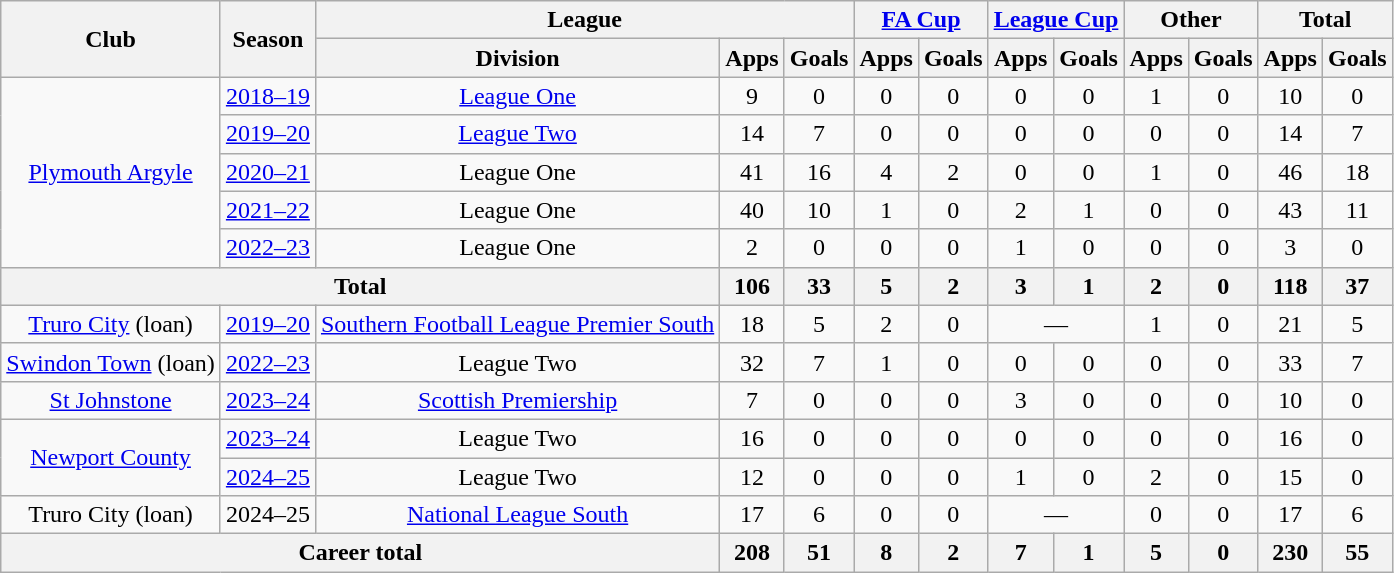<table class="wikitable" style="text-align:center">
<tr>
<th rowspan="2">Club</th>
<th rowspan="2">Season</th>
<th colspan="3">League</th>
<th colspan="2"><a href='#'>FA Cup</a></th>
<th colspan="2"><a href='#'>League Cup</a></th>
<th colspan="2">Other</th>
<th colspan="2">Total</th>
</tr>
<tr>
<th>Division</th>
<th>Apps</th>
<th>Goals</th>
<th>Apps</th>
<th>Goals</th>
<th>Apps</th>
<th>Goals</th>
<th>Apps</th>
<th>Goals</th>
<th>Apps</th>
<th>Goals</th>
</tr>
<tr>
<td rowspan="5"><a href='#'>Plymouth Argyle</a></td>
<td><a href='#'>2018–19</a></td>
<td><a href='#'>League One</a></td>
<td>9</td>
<td>0</td>
<td>0</td>
<td>0</td>
<td>0</td>
<td>0</td>
<td>1</td>
<td>0</td>
<td>10</td>
<td>0</td>
</tr>
<tr>
<td><a href='#'>2019–20</a></td>
<td><a href='#'>League Two</a></td>
<td>14</td>
<td>7</td>
<td>0</td>
<td>0</td>
<td>0</td>
<td>0</td>
<td>0</td>
<td>0</td>
<td>14</td>
<td>7</td>
</tr>
<tr>
<td><a href='#'>2020–21</a></td>
<td>League One</td>
<td>41</td>
<td>16</td>
<td>4</td>
<td>2</td>
<td>0</td>
<td>0</td>
<td>1</td>
<td>0</td>
<td>46</td>
<td>18</td>
</tr>
<tr>
<td><a href='#'>2021–22</a></td>
<td>League One</td>
<td>40</td>
<td>10</td>
<td>1</td>
<td>0</td>
<td>2</td>
<td>1</td>
<td>0</td>
<td>0</td>
<td>43</td>
<td>11</td>
</tr>
<tr>
<td><a href='#'>2022–23</a></td>
<td>League One</td>
<td>2</td>
<td>0</td>
<td>0</td>
<td>0</td>
<td>1</td>
<td>0</td>
<td>0</td>
<td>0</td>
<td>3</td>
<td>0</td>
</tr>
<tr>
<th colspan="3">Total</th>
<th>106</th>
<th>33</th>
<th>5</th>
<th>2</th>
<th>3</th>
<th>1</th>
<th>2</th>
<th>0</th>
<th>118</th>
<th>37</th>
</tr>
<tr>
<td><a href='#'>Truro City</a> (loan)</td>
<td><a href='#'>2019–20</a></td>
<td><a href='#'>Southern Football League Premier South</a></td>
<td>18</td>
<td>5</td>
<td>2</td>
<td>0</td>
<td colspan="2">—</td>
<td>1</td>
<td>0</td>
<td>21</td>
<td>5</td>
</tr>
<tr>
<td><a href='#'>Swindon Town</a> (loan)</td>
<td><a href='#'>2022–23</a></td>
<td>League Two</td>
<td>32</td>
<td>7</td>
<td>1</td>
<td>0</td>
<td>0</td>
<td>0</td>
<td>0</td>
<td>0</td>
<td>33</td>
<td>7</td>
</tr>
<tr>
<td><a href='#'>St Johnstone</a></td>
<td><a href='#'>2023–24</a></td>
<td><a href='#'>Scottish Premiership</a></td>
<td>7</td>
<td>0</td>
<td>0</td>
<td>0</td>
<td>3</td>
<td>0</td>
<td>0</td>
<td>0</td>
<td>10</td>
<td>0</td>
</tr>
<tr>
<td rowspan="2"><a href='#'>Newport County</a></td>
<td><a href='#'>2023–24</a></td>
<td>League Two</td>
<td>16</td>
<td>0</td>
<td>0</td>
<td>0</td>
<td>0</td>
<td>0</td>
<td>0</td>
<td>0</td>
<td>16</td>
<td>0</td>
</tr>
<tr>
<td><a href='#'>2024–25</a></td>
<td>League Two</td>
<td>12</td>
<td>0</td>
<td>0</td>
<td>0</td>
<td>1</td>
<td>0</td>
<td>2</td>
<td>0</td>
<td>15</td>
<td>0</td>
</tr>
<tr>
<td>Truro City (loan)</td>
<td>2024–25</td>
<td><a href='#'>National League South</a></td>
<td>17</td>
<td>6</td>
<td>0</td>
<td>0</td>
<td colspan="2">—</td>
<td>0</td>
<td>0</td>
<td>17</td>
<td>6</td>
</tr>
<tr>
<th colspan="3">Career total</th>
<th>208</th>
<th>51</th>
<th>8</th>
<th>2</th>
<th>7</th>
<th>1</th>
<th>5</th>
<th>0</th>
<th>230</th>
<th>55</th>
</tr>
</table>
